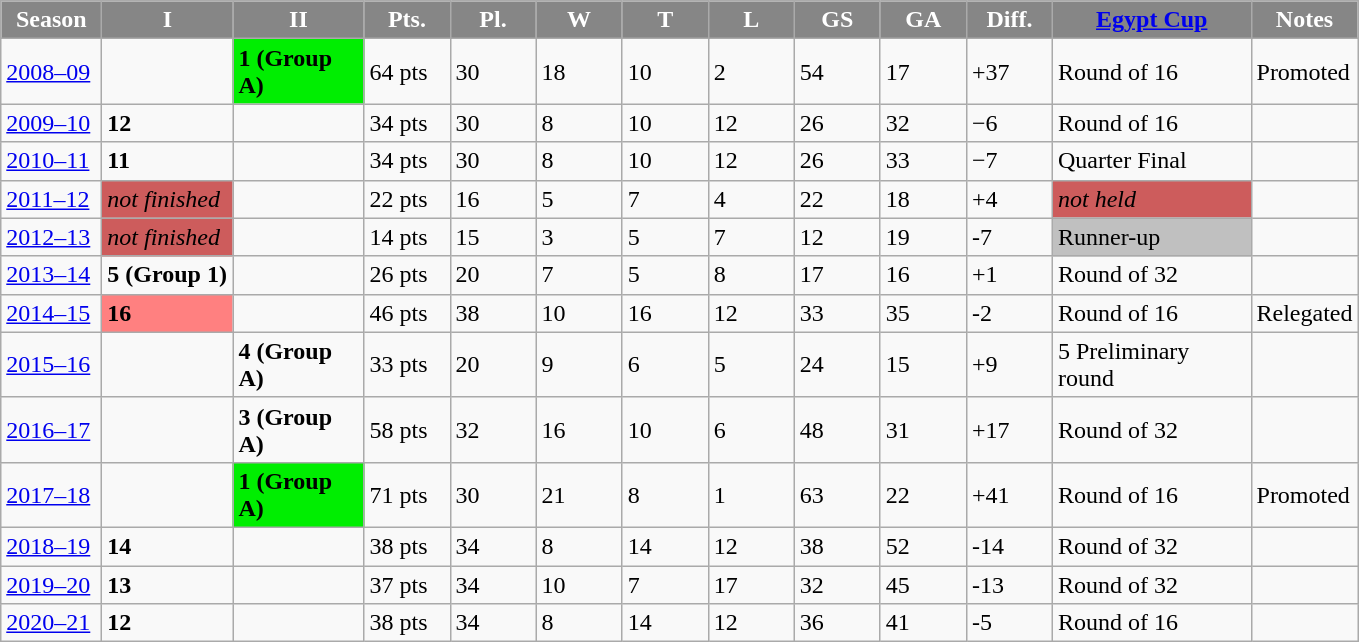<table class="wikitable">
<tr bgcolor="#868686" style="color: #ffffff">
<td width="60" align="center"><strong>Season</strong></td>
<td width="80" align="center"><strong>I</strong></td>
<td width="80" align="center"><strong>II</strong></td>
<td width="50" align="center"><strong>Pts.</strong></td>
<td width="50" align="center"><strong>Pl.</strong></td>
<td width="50" align="center"><strong>W</strong></td>
<td width="50" align="center"><strong>T</strong></td>
<td width="50" align="center"><strong>L</strong></td>
<td width="50" align="center"><strong>GS</strong></td>
<td width="50" align="center"><strong>GA</strong></td>
<td width="50" align="center"><strong>Diff.</strong></td>
<td width="125" align="center"><strong><a href='#'>Egypt Cup</a></strong></td>
<td width="50" align="center"><strong>Notes</strong></td>
</tr>
<tr>
<td><a href='#'>2008–09</a></td>
<td></td>
<td bgcolor="green1"><strong>1 (Group A)</strong></td>
<td>64 pts</td>
<td>30</td>
<td>18</td>
<td>10</td>
<td>2</td>
<td>54</td>
<td>17</td>
<td>+37</td>
<td>Round of 16</td>
<td>Promoted</td>
</tr>
<tr>
<td><a href='#'>2009–10</a></td>
<td><strong>12</strong></td>
<td></td>
<td>34 pts</td>
<td>30</td>
<td>8</td>
<td>10</td>
<td>12</td>
<td>26</td>
<td>32</td>
<td>−6</td>
<td>Round of 16</td>
<td></td>
</tr>
<tr>
<td><a href='#'>2010–11</a></td>
<td><strong>11</strong></td>
<td></td>
<td>34 pts</td>
<td>30</td>
<td>8</td>
<td>10</td>
<td>12</td>
<td>26</td>
<td>33</td>
<td>−7</td>
<td>Quarter Final</td>
<td></td>
</tr>
<tr>
<td><a href='#'>2011–12</a></td>
<td bgcolor="#cd5c5c"><em>not finished</em></td>
<td></td>
<td>22 pts</td>
<td>16</td>
<td>5</td>
<td>7</td>
<td>4</td>
<td>22</td>
<td>18</td>
<td>+4</td>
<td bgcolor="#cd5c5c"><em>not held</em></td>
<td></td>
</tr>
<tr>
<td><a href='#'>2012–13</a></td>
<td bgcolor="#cd5c5c"><em>not finished</em></td>
<td></td>
<td>14 pts</td>
<td>15</td>
<td>3</td>
<td>5</td>
<td>7</td>
<td>12</td>
<td>19</td>
<td>-7</td>
<td bgcolor=silver>Runner-up</td>
<td></td>
</tr>
<tr>
<td><a href='#'>2013–14</a></td>
<td><strong>5 (Group 1)</strong></td>
<td></td>
<td>26 pts</td>
<td>20</td>
<td>7</td>
<td>5</td>
<td>8</td>
<td>17</td>
<td>16</td>
<td>+1</td>
<td>Round of 32</td>
<td></td>
</tr>
<tr>
<td><a href='#'>2014–15</a></td>
<td bgcolor="#FF8080"><strong>16</strong></td>
<td></td>
<td>46 pts</td>
<td>38</td>
<td>10</td>
<td>16</td>
<td>12</td>
<td>33</td>
<td>35</td>
<td>-2</td>
<td>Round of 16</td>
<td>Relegated</td>
</tr>
<tr>
<td><a href='#'>2015–16</a></td>
<td></td>
<td><strong>4 (Group A)</strong></td>
<td>33 pts</td>
<td>20</td>
<td>9</td>
<td>6</td>
<td>5</td>
<td>24</td>
<td>15</td>
<td>+9</td>
<td>5 Preliminary round</td>
<td></td>
</tr>
<tr>
<td><a href='#'>2016–17</a></td>
<td></td>
<td><strong>3 (Group A)</strong></td>
<td>58 pts</td>
<td>32</td>
<td>16</td>
<td>10</td>
<td>6</td>
<td>48</td>
<td>31</td>
<td>+17</td>
<td>Round of 32</td>
<td></td>
</tr>
<tr>
<td><a href='#'>2017–18</a></td>
<td></td>
<td bgcolor="green1"><strong>1 (Group A)</strong></td>
<td>71 pts</td>
<td>30</td>
<td>21</td>
<td>8</td>
<td>1</td>
<td>63</td>
<td>22</td>
<td>+41</td>
<td>Round of 16</td>
<td>Promoted</td>
</tr>
<tr>
<td><a href='#'>2018–19</a></td>
<td><strong>14</strong></td>
<td></td>
<td>38 pts</td>
<td>34</td>
<td>8</td>
<td>14</td>
<td>12</td>
<td>38</td>
<td>52</td>
<td>-14</td>
<td>Round of 32</td>
<td></td>
</tr>
<tr>
<td><a href='#'>2019–20</a></td>
<td><strong>13</strong></td>
<td></td>
<td>37 pts</td>
<td>34</td>
<td>10</td>
<td>7</td>
<td>17</td>
<td>32</td>
<td>45</td>
<td>-13</td>
<td>Round of 32</td>
<td></td>
</tr>
<tr>
<td><a href='#'>2020–21</a></td>
<td><strong>12</strong></td>
<td></td>
<td>38 pts</td>
<td>34</td>
<td>8</td>
<td>14</td>
<td>12</td>
<td>36</td>
<td>41</td>
<td>-5</td>
<td>Round of 16</td>
<td></td>
</tr>
</table>
